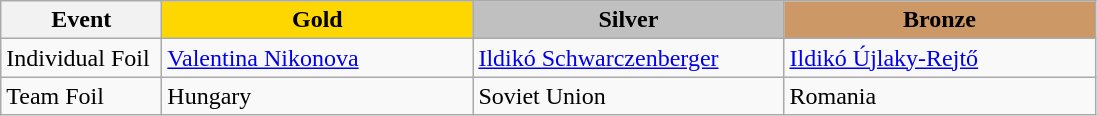<table class="wikitable">
<tr>
<th width="100">Event</th>
<th style="background-color:gold;" width="200"> Gold</th>
<th style="background-color:silver;" width="200"> Silver</th>
<th style="background-color:#CC9966;" width="200"> Bronze</th>
</tr>
<tr>
<td>Individual Foil</td>
<td> <a href='#'>Valentina Nikonova</a></td>
<td> <a href='#'>Ildikó Schwarczenberger</a></td>
<td> <a href='#'>Ildikó Újlaky-Rejtő</a></td>
</tr>
<tr>
<td>Team Foil</td>
<td> Hungary</td>
<td> Soviet Union</td>
<td> Romania</td>
</tr>
</table>
